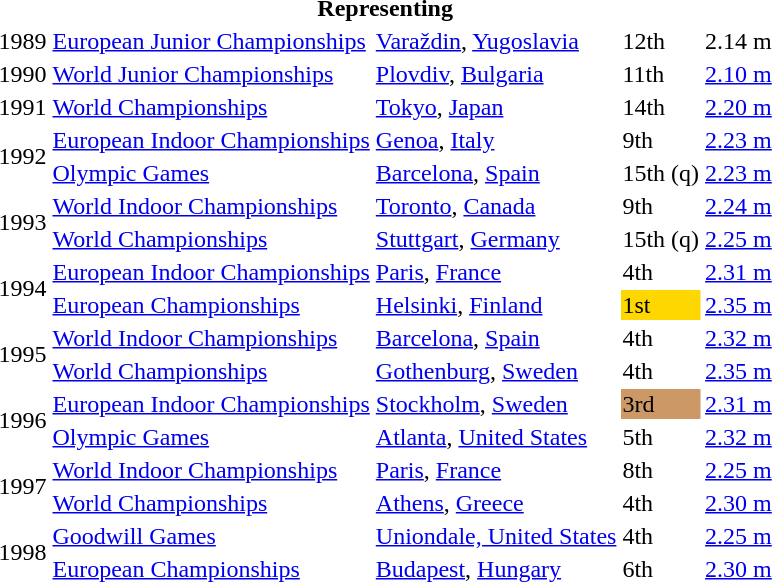<table>
<tr>
<th colspan="5">Representing </th>
</tr>
<tr>
<td>1989</td>
<td><a href='#'>European Junior Championships</a></td>
<td><a href='#'>Varaždin</a>, <a href='#'>Yugoslavia</a></td>
<td>12th</td>
<td>2.14 m</td>
</tr>
<tr>
<td>1990</td>
<td><a href='#'>World Junior Championships</a></td>
<td><a href='#'>Plovdiv</a>, <a href='#'>Bulgaria</a></td>
<td>11th</td>
<td><a href='#'>2.10 m</a></td>
</tr>
<tr>
<td>1991</td>
<td><a href='#'>World Championships</a></td>
<td><a href='#'>Tokyo</a>, <a href='#'>Japan</a></td>
<td>14th</td>
<td><a href='#'>2.20 m</a></td>
</tr>
<tr>
<td rowspan=2>1992</td>
<td><a href='#'>European Indoor Championships</a></td>
<td><a href='#'>Genoa</a>, <a href='#'>Italy</a></td>
<td>9th</td>
<td><a href='#'>2.23 m</a></td>
</tr>
<tr>
<td><a href='#'>Olympic Games</a></td>
<td><a href='#'>Barcelona</a>, <a href='#'>Spain</a></td>
<td>15th (q)</td>
<td><a href='#'>2.23 m</a></td>
</tr>
<tr>
<td rowspan=2>1993</td>
<td><a href='#'>World Indoor Championships</a></td>
<td><a href='#'>Toronto</a>, <a href='#'>Canada</a></td>
<td>9th</td>
<td><a href='#'>2.24 m</a></td>
</tr>
<tr>
<td><a href='#'>World Championships</a></td>
<td><a href='#'>Stuttgart</a>, <a href='#'>Germany</a></td>
<td>15th (q)</td>
<td><a href='#'>2.25 m</a></td>
</tr>
<tr>
<td rowspan=2>1994</td>
<td><a href='#'>European Indoor Championships</a></td>
<td><a href='#'>Paris</a>, <a href='#'>France</a></td>
<td>4th</td>
<td><a href='#'>2.31 m</a></td>
</tr>
<tr>
<td><a href='#'>European Championships</a></td>
<td><a href='#'>Helsinki</a>, <a href='#'>Finland</a></td>
<td bgcolor=gold>1st</td>
<td><a href='#'>2.35 m</a></td>
</tr>
<tr>
<td rowspan=2>1995</td>
<td><a href='#'>World Indoor Championships</a></td>
<td><a href='#'>Barcelona</a>, <a href='#'>Spain</a></td>
<td>4th</td>
<td><a href='#'>2.32 m</a></td>
</tr>
<tr>
<td><a href='#'>World Championships</a></td>
<td><a href='#'>Gothenburg</a>, <a href='#'>Sweden</a></td>
<td>4th</td>
<td><a href='#'>2.35 m</a></td>
</tr>
<tr>
<td rowspan=2>1996</td>
<td><a href='#'>European Indoor Championships</a></td>
<td><a href='#'>Stockholm</a>, <a href='#'>Sweden</a></td>
<td bgcolor=cc9966>3rd</td>
<td><a href='#'>2.31 m</a></td>
</tr>
<tr>
<td><a href='#'>Olympic Games</a></td>
<td><a href='#'>Atlanta</a>, <a href='#'>United States</a></td>
<td>5th</td>
<td><a href='#'>2.32 m</a></td>
</tr>
<tr>
<td rowspan=2>1997</td>
<td><a href='#'>World Indoor Championships</a></td>
<td><a href='#'>Paris</a>, <a href='#'>France</a></td>
<td>8th</td>
<td><a href='#'>2.25 m</a></td>
</tr>
<tr>
<td><a href='#'>World Championships</a></td>
<td><a href='#'>Athens</a>, <a href='#'>Greece</a></td>
<td>4th</td>
<td><a href='#'>2.30 m</a></td>
</tr>
<tr>
<td rowspan=2>1998</td>
<td><a href='#'>Goodwill Games</a></td>
<td><a href='#'>Uniondale, United States</a></td>
<td>4th</td>
<td><a href='#'>2.25 m</a></td>
</tr>
<tr>
<td><a href='#'>European Championships</a></td>
<td><a href='#'>Budapest</a>, <a href='#'>Hungary</a></td>
<td>6th</td>
<td><a href='#'>2.30 m</a></td>
</tr>
</table>
